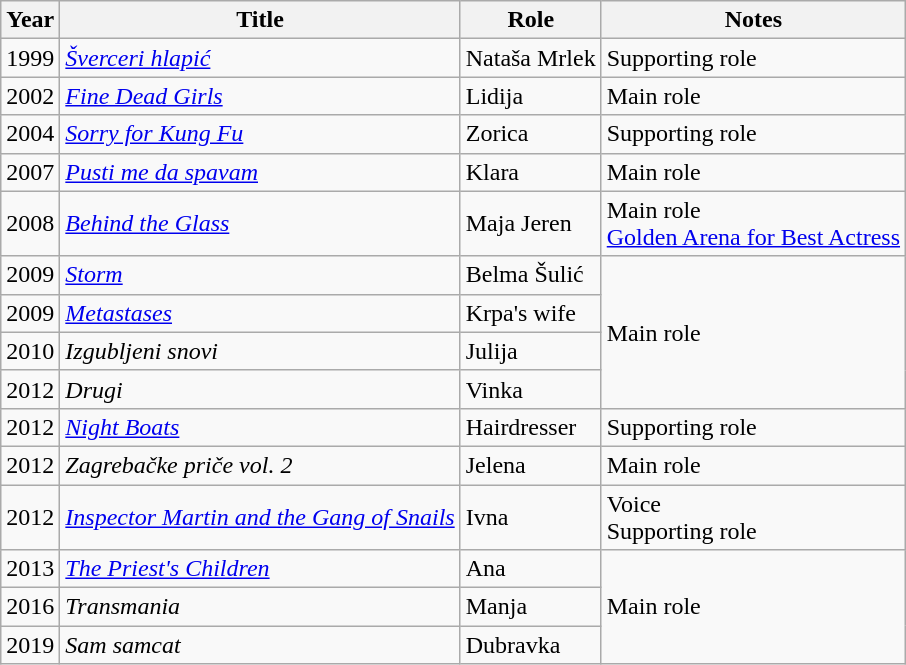<table class="wikitable sortable">
<tr>
<th>Year</th>
<th>Title</th>
<th>Role</th>
<th class="unsortable">Notes</th>
</tr>
<tr>
<td>1999</td>
<td><em><a href='#'>Šverceri hlapić</a></em></td>
<td>Nataša Mrlek</td>
<td>Supporting role</td>
</tr>
<tr>
<td>2002</td>
<td><em><a href='#'>Fine Dead Girls</a></em></td>
<td>Lidija</td>
<td>Main role</td>
</tr>
<tr>
<td>2004</td>
<td><em><a href='#'>Sorry for Kung Fu</a></em></td>
<td>Zorica</td>
<td>Supporting role</td>
</tr>
<tr>
<td>2007</td>
<td><em><a href='#'>Pusti me da spavam</a></em></td>
<td>Klara</td>
<td>Main role</td>
</tr>
<tr>
<td>2008</td>
<td><em><a href='#'>Behind the Glass</a></em></td>
<td>Maja Jeren</td>
<td>Main role<br><a href='#'>Golden Arena for Best Actress</a></td>
</tr>
<tr>
<td>2009</td>
<td><em><a href='#'>Storm</a></em></td>
<td>Belma Šulić</td>
<td rowspan=4>Main role</td>
</tr>
<tr>
<td>2009</td>
<td><em><a href='#'>Metastases</a></em></td>
<td>Krpa's wife</td>
</tr>
<tr>
<td>2010</td>
<td><em>Izgubljeni snovi</em></td>
<td>Julija</td>
</tr>
<tr>
<td>2012</td>
<td><em>Drugi</em></td>
<td>Vinka</td>
</tr>
<tr>
<td>2012</td>
<td><em><a href='#'>Night Boats</a></em></td>
<td>Hairdresser</td>
<td>Supporting role</td>
</tr>
<tr>
<td>2012</td>
<td><em>Zagrebačke priče vol. 2</em></td>
<td>Jelena</td>
<td>Main role</td>
</tr>
<tr>
<td>2012</td>
<td><em><a href='#'>Inspector Martin and the Gang of Snails</a></em></td>
<td>Ivna</td>
<td>Voice<br>Supporting role</td>
</tr>
<tr>
<td>2013</td>
<td><em><a href='#'>The Priest's Children</a></em></td>
<td>Ana</td>
<td rowspan=3>Main role</td>
</tr>
<tr>
<td>2016</td>
<td><em>Transmania</em></td>
<td>Manja</td>
</tr>
<tr>
<td>2019</td>
<td><em>Sam samcat</em></td>
<td>Dubravka</td>
</tr>
</table>
